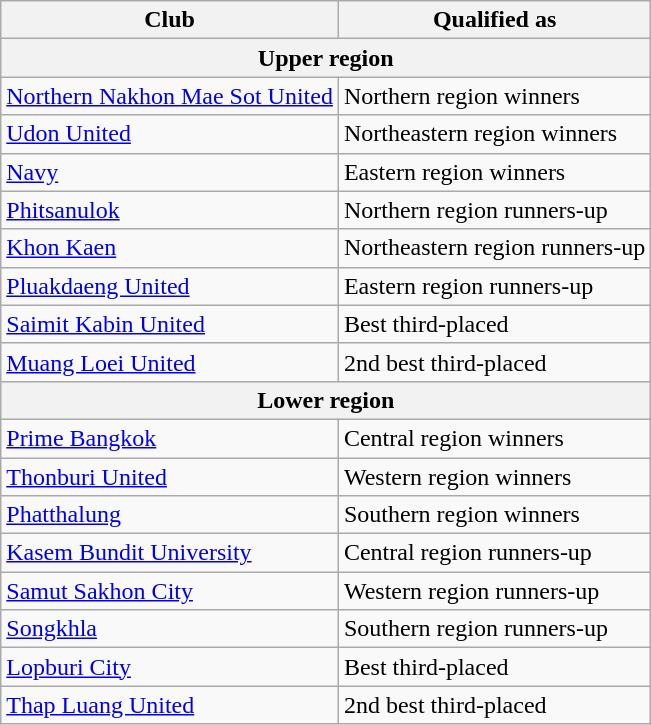<table class="wikitable table">
<tr>
<th>Club</th>
<th>Qualified as</th>
</tr>
<tr>
<th Colspan=2>Upper region</th>
</tr>
<tr>
<td><a href='#'>Northern Nakhon Mae Sot United</a></td>
<td>Northern region winners</td>
</tr>
<tr>
<td><a href='#'>Udon United</a></td>
<td>Northeastern region winners</td>
</tr>
<tr>
<td><a href='#'>Navy</a></td>
<td>Eastern region winners</td>
</tr>
<tr>
<td><a href='#'>Phitsanulok</a></td>
<td>Northern region runners-up</td>
</tr>
<tr>
<td><a href='#'>Khon Kaen</a></td>
<td>Northeastern region runners-up</td>
</tr>
<tr>
<td><a href='#'>Pluakdaeng United</a></td>
<td>Eastern region runners-up</td>
</tr>
<tr>
<td><a href='#'>Saimit Kabin United</a></td>
<td>Best third-placed</td>
</tr>
<tr>
<td><a href='#'>Muang Loei United</a></td>
<td>2nd best third-placed</td>
</tr>
<tr>
<th Colspan=2>Lower region</th>
</tr>
<tr>
<td><a href='#'>Prime Bangkok</a></td>
<td>Central region winners</td>
</tr>
<tr>
<td><a href='#'>Thonburi United</a></td>
<td>Western region winners</td>
</tr>
<tr>
<td><a href='#'>Phatthalung</a></td>
<td>Southern region winners</td>
</tr>
<tr>
<td><a href='#'>Kasem Bundit University</a></td>
<td>Central region runners-up</td>
</tr>
<tr>
<td><a href='#'>Samut Sakhon City</a></td>
<td>Western region runners-up</td>
</tr>
<tr>
<td><a href='#'>Songkhla</a></td>
<td>Southern region runners-up</td>
</tr>
<tr>
<td><a href='#'>Lopburi City</a></td>
<td>Best third-placed</td>
</tr>
<tr>
<td><a href='#'>Thap Luang United</a></td>
<td>2nd best third-placed</td>
</tr>
</table>
